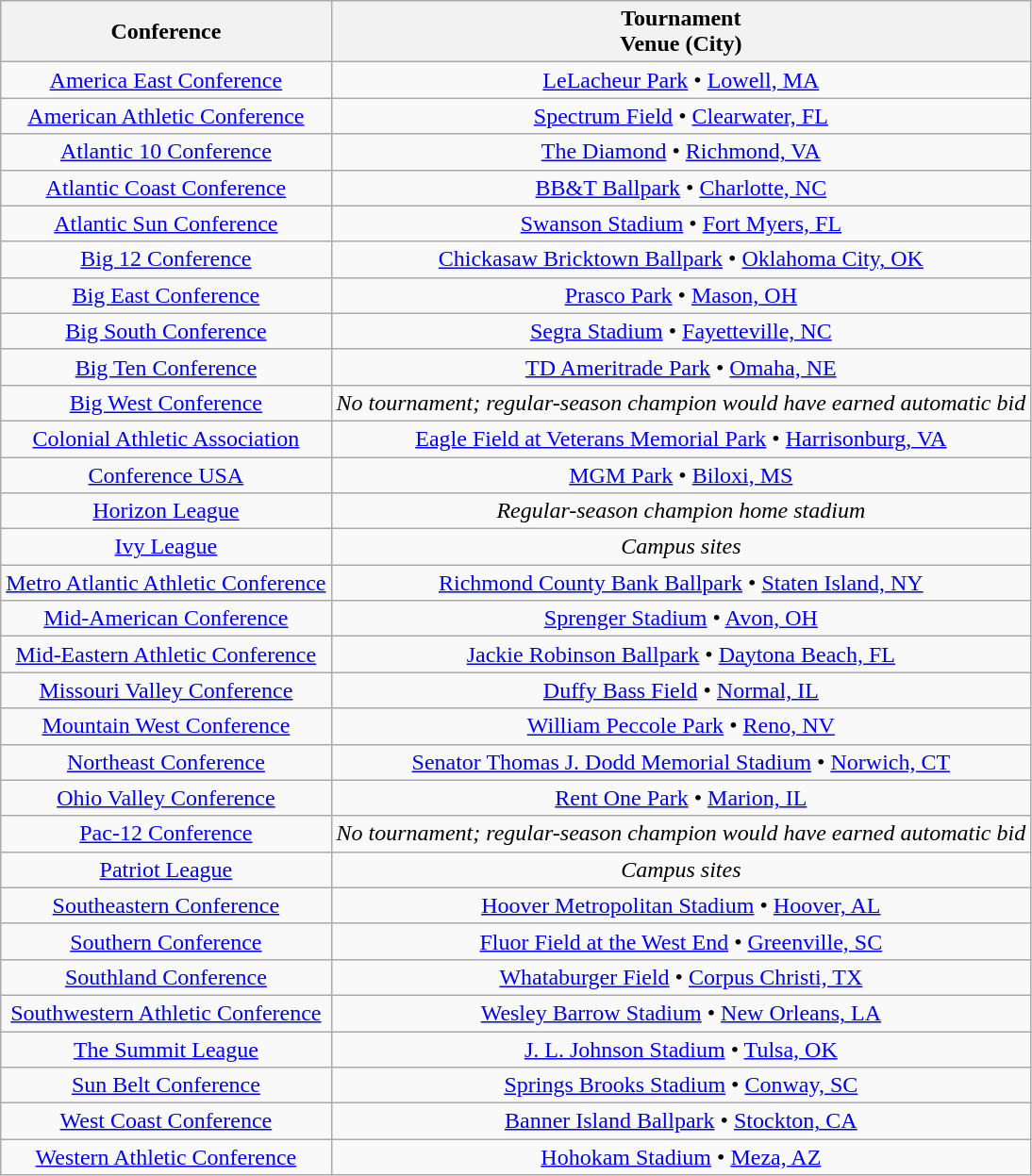<table class="wikitable" style="text-align:center;">
<tr>
<th>Conference</th>
<th>Tournament <br> Venue (City)</th>
</tr>
<tr>
<td><a href='#'>America East Conference</a></td>
<td><a href='#'>LeLacheur Park</a> • <a href='#'>Lowell, MA</a></td>
</tr>
<tr>
<td><a href='#'>American Athletic Conference</a></td>
<td><a href='#'>Spectrum Field</a> • <a href='#'>Clearwater, FL</a></td>
</tr>
<tr>
<td><a href='#'>Atlantic 10 Conference</a></td>
<td><a href='#'>The Diamond</a> • <a href='#'>Richmond, VA</a></td>
</tr>
<tr>
<td><a href='#'>Atlantic Coast Conference</a></td>
<td><a href='#'>BB&T Ballpark</a> • <a href='#'>Charlotte, NC</a></td>
</tr>
<tr>
<td><a href='#'>Atlantic Sun Conference</a></td>
<td><a href='#'>Swanson Stadium</a> • <a href='#'>Fort Myers, FL</a></td>
</tr>
<tr>
<td><a href='#'>Big 12 Conference</a></td>
<td><a href='#'>Chickasaw Bricktown Ballpark</a> • <a href='#'>Oklahoma City, OK</a></td>
</tr>
<tr>
<td><a href='#'>Big East Conference</a></td>
<td><a href='#'>Prasco Park</a> • <a href='#'>Mason, OH</a></td>
</tr>
<tr>
<td><a href='#'>Big South Conference</a></td>
<td><a href='#'>Segra Stadium</a> • <a href='#'>Fayetteville, NC</a></td>
</tr>
<tr>
<td><a href='#'>Big Ten Conference</a></td>
<td><a href='#'>TD Ameritrade Park</a> • <a href='#'>Omaha, NE</a></td>
</tr>
<tr>
<td><a href='#'>Big West Conference</a></td>
<td colspan=3><em>No tournament; regular-season champion would have earned automatic bid</em></td>
</tr>
<tr>
<td><a href='#'>Colonial Athletic Association</a></td>
<td><a href='#'>Eagle Field at Veterans Memorial Park</a> • <a href='#'>Harrisonburg, VA</a></td>
</tr>
<tr>
<td><a href='#'>Conference USA</a></td>
<td><a href='#'>MGM Park</a> • <a href='#'>Biloxi, MS</a></td>
</tr>
<tr>
<td><a href='#'>Horizon League</a></td>
<td><em>Regular-season champion home stadium</em></td>
</tr>
<tr>
<td><a href='#'>Ivy League</a></td>
<td><em>Campus sites</em></td>
</tr>
<tr>
<td><a href='#'>Metro Atlantic Athletic Conference</a></td>
<td><a href='#'>Richmond County Bank Ballpark</a> • <a href='#'>Staten Island, NY</a></td>
</tr>
<tr>
<td><a href='#'>Mid-American Conference</a></td>
<td><a href='#'>Sprenger Stadium</a> • <a href='#'>Avon, OH</a></td>
</tr>
<tr>
<td><a href='#'>Mid-Eastern Athletic Conference</a></td>
<td><a href='#'>Jackie Robinson Ballpark</a> • <a href='#'>Daytona Beach, FL</a></td>
</tr>
<tr>
<td><a href='#'>Missouri Valley Conference</a></td>
<td><a href='#'>Duffy Bass Field</a> • <a href='#'>Normal, IL</a></td>
</tr>
<tr>
<td><a href='#'>Mountain West Conference</a></td>
<td><a href='#'>William Peccole Park</a> • <a href='#'>Reno, NV</a></td>
</tr>
<tr>
<td><a href='#'>Northeast Conference</a></td>
<td><a href='#'>Senator Thomas J. Dodd Memorial Stadium</a> • <a href='#'>Norwich, CT</a></td>
</tr>
<tr>
<td><a href='#'>Ohio Valley Conference</a></td>
<td><a href='#'>Rent One Park</a> • <a href='#'>Marion, IL</a></td>
</tr>
<tr>
<td><a href='#'>Pac-12 Conference</a></td>
<td><em>No tournament; regular-season champion would have earned automatic bid</em></td>
</tr>
<tr>
<td><a href='#'>Patriot League</a></td>
<td><em>Campus sites</em></td>
</tr>
<tr>
<td><a href='#'>Southeastern Conference</a></td>
<td><a href='#'>Hoover Metropolitan Stadium</a> • <a href='#'>Hoover, AL</a></td>
</tr>
<tr>
<td><a href='#'>Southern Conference</a></td>
<td><a href='#'>Fluor Field at the West End</a> • <a href='#'>Greenville, SC</a></td>
</tr>
<tr>
<td><a href='#'>Southland Conference</a></td>
<td><a href='#'>Whataburger Field</a> • <a href='#'>Corpus Christi, TX</a></td>
</tr>
<tr>
<td><a href='#'>Southwestern Athletic Conference</a></td>
<td><a href='#'>Wesley Barrow Stadium</a> • <a href='#'>New Orleans, LA</a></td>
</tr>
<tr>
<td><a href='#'>The Summit League</a></td>
<td><a href='#'>J. L. Johnson Stadium</a> • <a href='#'>Tulsa, OK</a></td>
</tr>
<tr>
<td><a href='#'>Sun Belt Conference</a></td>
<td><a href='#'>Springs Brooks Stadium</a> • <a href='#'>Conway, SC</a></td>
</tr>
<tr>
<td><a href='#'>West Coast Conference</a></td>
<td><a href='#'>Banner Island Ballpark</a> • <a href='#'>Stockton, CA</a></td>
</tr>
<tr>
<td><a href='#'>Western Athletic Conference</a></td>
<td><a href='#'>Hohokam Stadium</a> • <a href='#'>Meza, AZ</a></td>
</tr>
</table>
